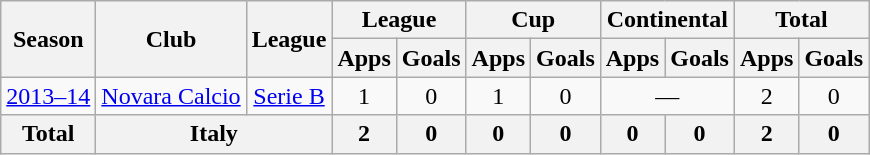<table class="wikitable" style="text-align:center">
<tr>
<th rowspan=2>Season</th>
<th rowspan=2>Club</th>
<th rowspan=2>League</th>
<th colspan=2>League</th>
<th colspan=2>Cup</th>
<th colspan=2>Continental</th>
<th colspan=2>Total</th>
</tr>
<tr>
<th>Apps</th>
<th>Goals</th>
<th>Apps</th>
<th>Goals</th>
<th>Apps</th>
<th>Goals</th>
<th>Apps</th>
<th>Goals</th>
</tr>
<tr>
<td><a href='#'>2013–14</a></td>
<td rowspan="1"><a href='#'>Novara Calcio</a></td>
<td rowspan="1"><a href='#'>Serie B</a></td>
<td>1</td>
<td>0</td>
<td>1</td>
<td>0</td>
<td colspan="2">—</td>
<td>2</td>
<td>0</td>
</tr>
<tr>
<th rowspan=2>Total</th>
<th colspan=2>Italy</th>
<th>2</th>
<th>0</th>
<th>0</th>
<th>0</th>
<th>0</th>
<th>0</th>
<th>2</th>
<th>0</th>
</tr>
</table>
